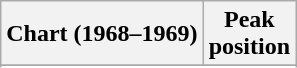<table class="wikitable sortable plainrowheaders">
<tr>
<th>Chart (1968–1969)</th>
<th>Peak<br>position</th>
</tr>
<tr>
</tr>
<tr>
</tr>
</table>
